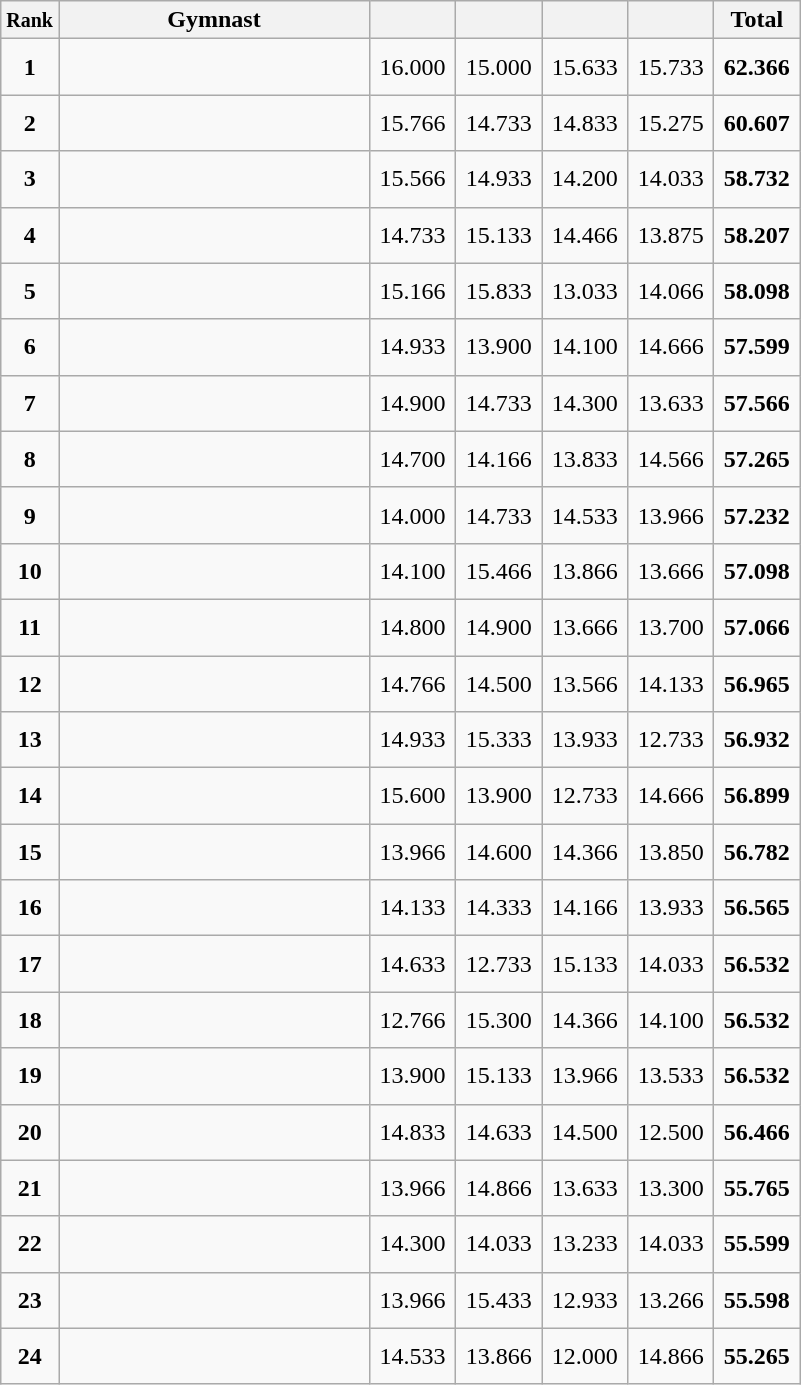<table class="wikitable sortable" style="text-align:center; font-size:100%">
<tr>
<th scope="col" style="width:15px;"><small>Rank</small></th>
<th ! scope="col" style="width:200px;">Gymnast</th>
<th ! scope="col" style="width:50px;"></th>
<th ! scope="col" style="width:50px;"></th>
<th ! scope="col" style="width:50px;"></th>
<th ! scope="col" style="width:50px;"></th>
<th ! scope="col" style="width:50px;">Total</th>
</tr>
<tr>
<td scope=row style="text-align:center"><strong>1</strong></td>
<td height="30" align=left></td>
<td>16.000</td>
<td>15.000</td>
<td>15.633</td>
<td>15.733</td>
<td><strong>62.366</strong></td>
</tr>
<tr>
<td scope=row style="text-align:center"><strong>2</strong></td>
<td height="30" align=left></td>
<td>15.766</td>
<td>14.733</td>
<td>14.833</td>
<td>15.275</td>
<td><strong>60.607</strong></td>
</tr>
<tr>
<td scope=row style="text-align:center"><strong>3</strong></td>
<td height="30" align=left></td>
<td>15.566</td>
<td>14.933</td>
<td>14.200</td>
<td>14.033</td>
<td><strong>58.732</strong></td>
</tr>
<tr>
<td scope=row style="text-align:center"><strong>4</strong></td>
<td height="30" align=left></td>
<td>14.733</td>
<td>15.133</td>
<td>14.466</td>
<td>13.875</td>
<td><strong>58.207</strong></td>
</tr>
<tr>
<td scope=row style="text-align:center"><strong>5</strong></td>
<td height="30" align=left></td>
<td>15.166</td>
<td>15.833</td>
<td>13.033</td>
<td>14.066</td>
<td><strong>58.098</strong></td>
</tr>
<tr>
<td scope=row style="text-align:center"><strong>6</strong></td>
<td height="30" align=left></td>
<td>14.933</td>
<td>13.900</td>
<td>14.100</td>
<td>14.666</td>
<td><strong>57.599</strong></td>
</tr>
<tr>
<td scope=row style="text-align:center"><strong>7</strong></td>
<td height="30" align=left></td>
<td>14.900</td>
<td>14.733</td>
<td>14.300</td>
<td>13.633</td>
<td><strong>57.566</strong></td>
</tr>
<tr>
<td scope=row style="text-align:center"><strong>8</strong></td>
<td height="30" align=left></td>
<td>14.700</td>
<td>14.166</td>
<td>13.833</td>
<td>14.566</td>
<td><strong>57.265</strong></td>
</tr>
<tr>
<td scope=row style="text-align:center"><strong>9</strong></td>
<td height="30" align=left></td>
<td>14.000</td>
<td>14.733</td>
<td>14.533</td>
<td>13.966</td>
<td><strong>57.232</strong></td>
</tr>
<tr>
<td scope=row style="text-align:center"><strong>10</strong></td>
<td height="30" align=left></td>
<td>14.100</td>
<td>15.466</td>
<td>13.866</td>
<td>13.666</td>
<td><strong>57.098</strong></td>
</tr>
<tr>
<td scope=row style="text-align:center"><strong>11</strong></td>
<td height="30" align=left></td>
<td>14.800</td>
<td>14.900</td>
<td>13.666</td>
<td>13.700</td>
<td><strong>57.066</strong></td>
</tr>
<tr>
<td scope=row style="text-align:center"><strong>12</strong></td>
<td height="30" align=left></td>
<td>14.766</td>
<td>14.500</td>
<td>13.566</td>
<td>14.133</td>
<td><strong>56.965</strong></td>
</tr>
<tr>
<td scope=row style="text-align:center"><strong>13</strong></td>
<td height="30" align=left></td>
<td>14.933</td>
<td>15.333</td>
<td>13.933</td>
<td>12.733</td>
<td><strong>56.932</strong></td>
</tr>
<tr>
<td scope=row style="text-align:center"><strong>14</strong></td>
<td height="30" align=left></td>
<td>15.600</td>
<td>13.900</td>
<td>12.733</td>
<td>14.666</td>
<td><strong>56.899</strong></td>
</tr>
<tr>
<td scope=row style="text-align:center"><strong>15</strong></td>
<td height="30" align=left></td>
<td>13.966</td>
<td>14.600</td>
<td>14.366</td>
<td>13.850</td>
<td><strong>56.782</strong></td>
</tr>
<tr>
<td scope=row style="text-align:center"><strong>16</strong></td>
<td height="30" align=left></td>
<td>14.133</td>
<td>14.333</td>
<td>14.166</td>
<td>13.933</td>
<td><strong>56.565</strong></td>
</tr>
<tr>
<td scope=row style="text-align:center"><strong>17</strong></td>
<td height="30" align=left></td>
<td>14.633</td>
<td>12.733</td>
<td>15.133</td>
<td>14.033</td>
<td><strong>56.532</strong></td>
</tr>
<tr>
<td scope=row style="text-align:center"><strong>18</strong></td>
<td height="30" align=left></td>
<td>12.766</td>
<td>15.300</td>
<td>14.366</td>
<td>14.100</td>
<td><strong>56.532</strong></td>
</tr>
<tr>
<td scope=row style="text-align:center"><strong>19</strong></td>
<td height="30" align=left></td>
<td>13.900</td>
<td>15.133</td>
<td>13.966</td>
<td>13.533</td>
<td><strong>56.532</strong></td>
</tr>
<tr>
<td scope=row style="text-align:center"><strong>20</strong></td>
<td height="30" align=left></td>
<td>14.833</td>
<td>14.633</td>
<td>14.500</td>
<td>12.500</td>
<td><strong>56.466</strong></td>
</tr>
<tr>
<td scope=row style="text-align:center"><strong>21</strong></td>
<td height="30" align=left></td>
<td>13.966</td>
<td>14.866</td>
<td>13.633</td>
<td>13.300</td>
<td><strong>55.765</strong></td>
</tr>
<tr>
<td scope=row style="text-align:center"><strong>22</strong></td>
<td height="30" align=left></td>
<td>14.300</td>
<td>14.033</td>
<td>13.233</td>
<td>14.033</td>
<td><strong>55.599</strong></td>
</tr>
<tr>
<td scope=row style="text-align:center"><strong>23</strong></td>
<td height="30" align=left></td>
<td>13.966</td>
<td>15.433</td>
<td>12.933</td>
<td>13.266</td>
<td><strong>55.598</strong></td>
</tr>
<tr>
<td scope=row style="text-align:center"><strong>24</strong></td>
<td height="30" align=left></td>
<td>14.533</td>
<td>13.866</td>
<td>12.000</td>
<td>14.866</td>
<td><strong>55.265</strong></td>
</tr>
</table>
